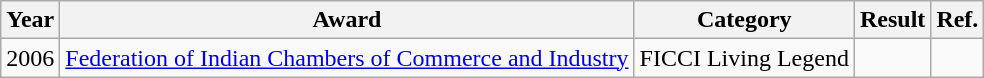<table class="wikitable">
<tr>
<th>Year</th>
<th>Award</th>
<th>Category</th>
<th>Result</th>
<th>Ref.</th>
</tr>
<tr>
<td>2006</td>
<td><a href='#'>Federation of Indian Chambers of Commerce and Industry</a></td>
<td>FICCI Living Legend</td>
<td></td>
<td></td>
</tr>
</table>
